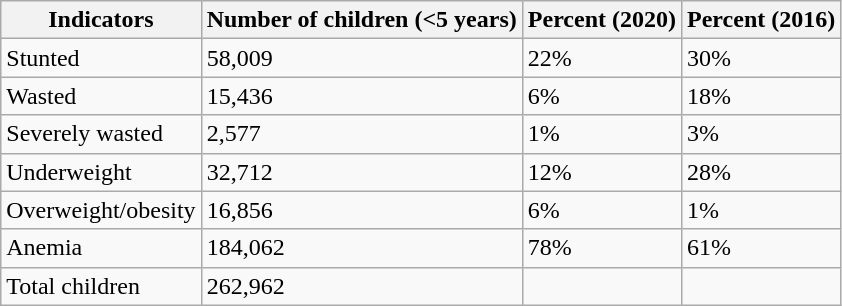<table class = "wikitable sortable">
<tr>
<th>Indicators</th>
<th>Number of children (<5 years)</th>
<th>Percent (2020)</th>
<th>Percent (2016)</th>
</tr>
<tr>
<td>Stunted</td>
<td>58,009</td>
<td>22%</td>
<td>30%</td>
</tr>
<tr>
<td>Wasted</td>
<td>15,436</td>
<td>6%</td>
<td>18%</td>
</tr>
<tr>
<td>Severely wasted</td>
<td>2,577</td>
<td>1%</td>
<td>3%</td>
</tr>
<tr>
<td>Underweight</td>
<td>32,712</td>
<td>12%</td>
<td>28%</td>
</tr>
<tr>
<td>Overweight/obesity</td>
<td>16,856</td>
<td>6%</td>
<td>1%</td>
</tr>
<tr>
<td>Anemia</td>
<td>184,062</td>
<td>78%</td>
<td>61%</td>
</tr>
<tr>
<td>Total children</td>
<td>262,962</td>
<td></td>
<td></td>
</tr>
</table>
